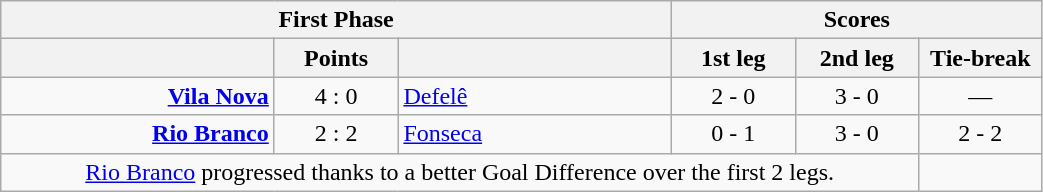<table class="wikitable" style="text-align:center;">
<tr>
<th colspan=3>First Phase</th>
<th colspan=3>Scores</th>
</tr>
<tr>
<th width="175"></th>
<th width="75">Points</th>
<th width="175"></th>
<th width="75">1st leg</th>
<th width="75">2nd leg</th>
<th width="75">Tie-break</th>
</tr>
<tr>
<td align=right><strong><a href='#'>Vila Nova</a></strong></td>
<td>4 : 0</td>
<td align=left><a href='#'>Defelê</a></td>
<td>2 - 0</td>
<td>3 - 0</td>
<td>—</td>
</tr>
<tr>
<td align=right><strong><a href='#'>Rio Branco</a></strong></td>
<td>2 : 2</td>
<td align=left><a href='#'>Fonseca</a></td>
<td>0 - 1</td>
<td>3 - 0</td>
<td>2 - 2</td>
</tr>
<tr>
<td colspan=5><a href='#'>Rio Branco</a> progressed thanks to a better Goal Difference over the first 2 legs.</td>
</tr>
</table>
